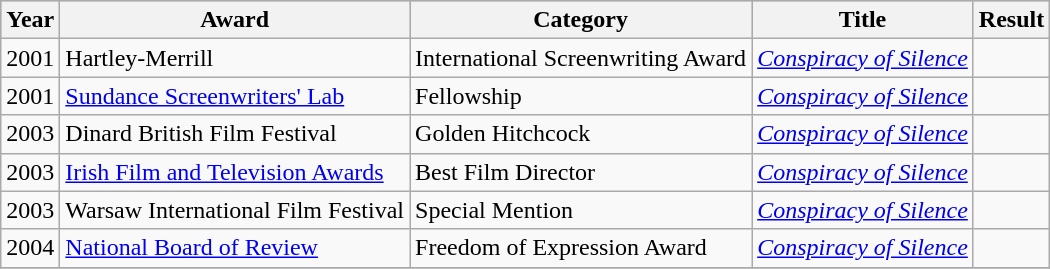<table class="wikitable">
<tr style="background:#b0c4de; text-align:center;">
<th>Year</th>
<th>Award</th>
<th>Category</th>
<th>Title</th>
<th>Result</th>
</tr>
<tr>
<td>2001</td>
<td>Hartley-Merrill</td>
<td>International Screenwriting Award</td>
<td><em><a href='#'>Conspiracy of Silence</a></em></td>
<td></td>
</tr>
<tr>
<td>2001</td>
<td><a href='#'>Sundance Screenwriters' Lab</a></td>
<td>Fellowship</td>
<td><em><a href='#'>Conspiracy of Silence</a></em></td>
<td></td>
</tr>
<tr>
<td>2003</td>
<td>Dinard British Film Festival</td>
<td>Golden Hitchcock</td>
<td><em><a href='#'>Conspiracy of Silence</a></em></td>
<td></td>
</tr>
<tr>
<td>2003</td>
<td><a href='#'>Irish Film and Television Awards</a></td>
<td>Best Film Director</td>
<td><em><a href='#'>Conspiracy of Silence</a></em></td>
<td></td>
</tr>
<tr>
<td>2003</td>
<td>Warsaw International Film Festival</td>
<td>Special Mention</td>
<td><em><a href='#'>Conspiracy of Silence</a></em></td>
<td></td>
</tr>
<tr>
<td>2004</td>
<td><a href='#'>National Board of Review</a></td>
<td>Freedom of Expression Award</td>
<td><em><a href='#'>Conspiracy of Silence</a></em></td>
<td></td>
</tr>
<tr>
</tr>
</table>
